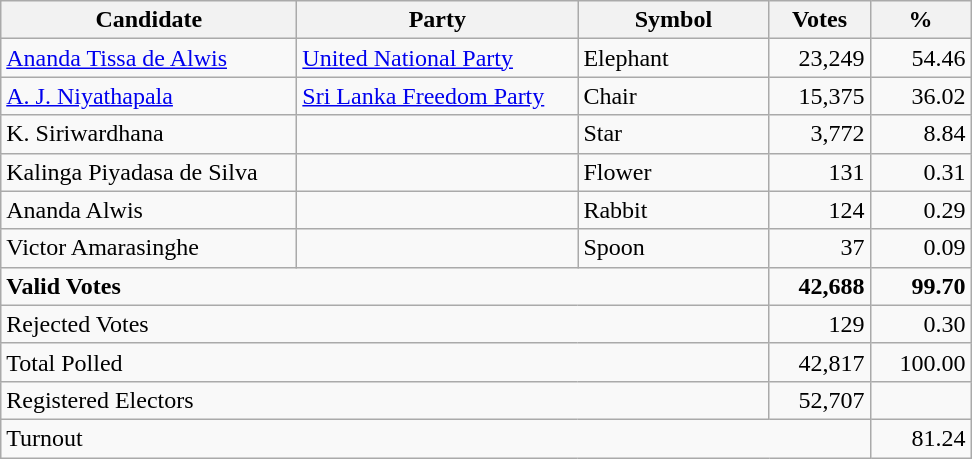<table class="wikitable" border="1" style="text-align:right;">
<tr>
<th align=left width="190">Candidate</th>
<th align=left width="180">Party</th>
<th align=left width="120">Symbol</th>
<th align=left width="60">Votes</th>
<th align=left width="60">%</th>
</tr>
<tr>
<td align=left><a href='#'>Ananda Tissa de Alwis</a></td>
<td align=left><a href='#'>United National Party</a></td>
<td align=left>Elephant</td>
<td>23,249</td>
<td>54.46</td>
</tr>
<tr>
<td align=left><a href='#'>A. J. Niyathapala</a></td>
<td align=left><a href='#'>Sri Lanka Freedom Party</a></td>
<td align=left>Chair</td>
<td>15,375</td>
<td>36.02</td>
</tr>
<tr>
<td align=left>K. Siriwardhana</td>
<td></td>
<td align=left>Star</td>
<td>3,772</td>
<td>8.84</td>
</tr>
<tr>
<td align=left>Kalinga Piyadasa de Silva</td>
<td></td>
<td align=left>Flower</td>
<td>131</td>
<td>0.31</td>
</tr>
<tr>
<td align=left>Ananda Alwis</td>
<td></td>
<td align=left>Rabbit</td>
<td>124</td>
<td>0.29</td>
</tr>
<tr>
<td align=left>Victor Amarasinghe</td>
<td></td>
<td align=left>Spoon</td>
<td>37</td>
<td>0.09</td>
</tr>
<tr>
<td align=left colspan=3><strong>Valid Votes</strong></td>
<td><strong>42,688</strong></td>
<td><strong>99.70</strong></td>
</tr>
<tr>
<td align=left colspan=3>Rejected Votes</td>
<td>129</td>
<td>0.30</td>
</tr>
<tr>
<td align=left colspan=3>Total Polled</td>
<td>42,817</td>
<td>100.00</td>
</tr>
<tr>
<td align=left colspan=3>Registered Electors</td>
<td>52,707</td>
<td></td>
</tr>
<tr>
<td align=left colspan=4>Turnout</td>
<td>81.24</td>
</tr>
</table>
